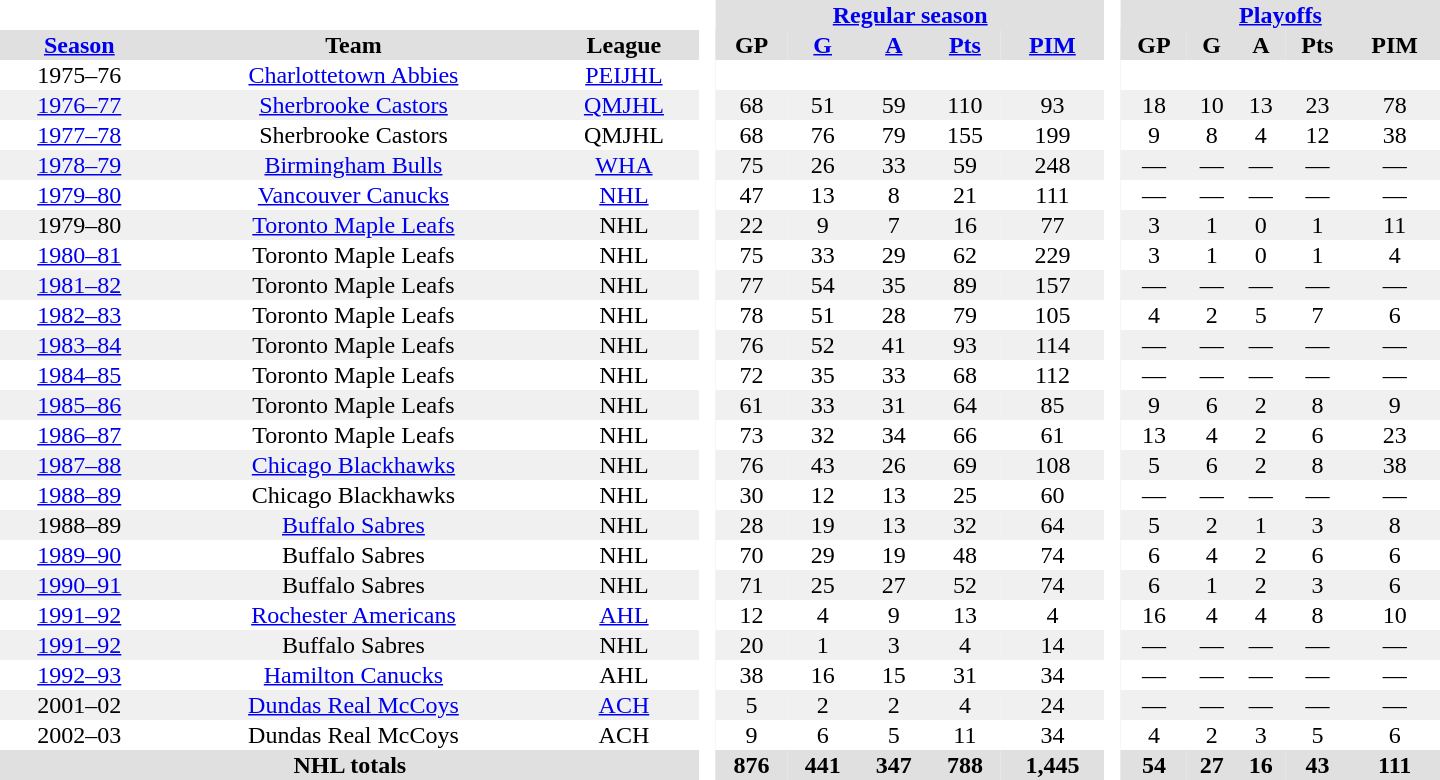<table border="0" cellpadding="1" cellspacing="0" style="text-align:center; width:60em">
<tr bgcolor="#e0e0e0">
<th colspan="3" bgcolor="#ffffff"> </th>
<th rowspan="99" bgcolor="#ffffff"> </th>
<th colspan="5"><a href='#'>Regular season</a></th>
<th rowspan="99" bgcolor="#ffffff"> </th>
<th colspan="5"><a href='#'>Playoffs</a></th>
</tr>
<tr bgcolor="#e0e0e0">
<th><a href='#'>Season</a></th>
<th>Team</th>
<th>League</th>
<th>GP</th>
<th><a href='#'>G</a></th>
<th><a href='#'>A</a></th>
<th><a href='#'>Pts</a></th>
<th><a href='#'>PIM</a></th>
<th>GP</th>
<th>G</th>
<th>A</th>
<th>Pts</th>
<th>PIM</th>
</tr>
<tr>
<td>1975–76</td>
<td><a href='#'>Charlottetown Abbies</a></td>
<td><a href='#'>PEIJHL</a></td>
</tr>
<tr style="background:#f0f0f0;">
<td><a href='#'>1976–77</a></td>
<td><a href='#'>Sherbrooke Castors</a></td>
<td><a href='#'>QMJHL</a></td>
<td>68</td>
<td>51</td>
<td>59</td>
<td>110</td>
<td>93</td>
<td>18</td>
<td>10</td>
<td>13</td>
<td>23</td>
<td>78</td>
</tr>
<tr>
<td><a href='#'>1977–78</a></td>
<td>Sherbrooke Castors</td>
<td>QMJHL</td>
<td>68</td>
<td>76</td>
<td>79</td>
<td>155</td>
<td>199</td>
<td>9</td>
<td>8</td>
<td>4</td>
<td>12</td>
<td>38</td>
</tr>
<tr style="background:#f0f0f0;">
<td><a href='#'>1978–79</a></td>
<td><a href='#'>Birmingham Bulls</a></td>
<td><a href='#'>WHA</a></td>
<td>75</td>
<td>26</td>
<td>33</td>
<td>59</td>
<td>248</td>
<td>—</td>
<td>—</td>
<td>—</td>
<td>—</td>
<td>—</td>
</tr>
<tr>
<td><a href='#'>1979–80</a></td>
<td><a href='#'>Vancouver Canucks</a></td>
<td><a href='#'>NHL</a></td>
<td>47</td>
<td>13</td>
<td>8</td>
<td>21</td>
<td>111</td>
<td>—</td>
<td>—</td>
<td>—</td>
<td>—</td>
<td>—</td>
</tr>
<tr style="background:#f0f0f0;">
<td>1979–80</td>
<td><a href='#'>Toronto Maple Leafs</a></td>
<td>NHL</td>
<td>22</td>
<td>9</td>
<td>7</td>
<td>16</td>
<td>77</td>
<td>3</td>
<td>1</td>
<td>0</td>
<td>1</td>
<td>11</td>
</tr>
<tr>
<td><a href='#'>1980–81</a></td>
<td>Toronto Maple Leafs</td>
<td>NHL</td>
<td>75</td>
<td>33</td>
<td>29</td>
<td>62</td>
<td>229</td>
<td>3</td>
<td>1</td>
<td>0</td>
<td>1</td>
<td>4</td>
</tr>
<tr style="background:#f0f0f0;">
<td><a href='#'>1981–82</a></td>
<td>Toronto Maple Leafs</td>
<td>NHL</td>
<td>77</td>
<td>54</td>
<td>35</td>
<td>89</td>
<td>157</td>
<td>—</td>
<td>—</td>
<td>—</td>
<td>—</td>
<td>—</td>
</tr>
<tr>
<td><a href='#'>1982–83</a></td>
<td>Toronto Maple Leafs</td>
<td>NHL</td>
<td>78</td>
<td>51</td>
<td>28</td>
<td>79</td>
<td>105</td>
<td>4</td>
<td>2</td>
<td>5</td>
<td>7</td>
<td>6</td>
</tr>
<tr style="background:#f0f0f0;">
<td><a href='#'>1983–84</a></td>
<td>Toronto Maple Leafs</td>
<td>NHL</td>
<td>76</td>
<td>52</td>
<td>41</td>
<td>93</td>
<td>114</td>
<td>—</td>
<td>—</td>
<td>—</td>
<td>—</td>
<td>—</td>
</tr>
<tr>
<td><a href='#'>1984–85</a></td>
<td>Toronto Maple Leafs</td>
<td>NHL</td>
<td>72</td>
<td>35</td>
<td>33</td>
<td>68</td>
<td>112</td>
<td>—</td>
<td>—</td>
<td>—</td>
<td>—</td>
<td>—</td>
</tr>
<tr style="background:#f0f0f0;">
<td><a href='#'>1985–86</a></td>
<td>Toronto Maple Leafs</td>
<td>NHL</td>
<td>61</td>
<td>33</td>
<td>31</td>
<td>64</td>
<td>85</td>
<td>9</td>
<td>6</td>
<td>2</td>
<td>8</td>
<td>9</td>
</tr>
<tr>
<td><a href='#'>1986–87</a></td>
<td>Toronto Maple Leafs</td>
<td>NHL</td>
<td>73</td>
<td>32</td>
<td>34</td>
<td>66</td>
<td>61</td>
<td>13</td>
<td>4</td>
<td>2</td>
<td>6</td>
<td>23</td>
</tr>
<tr style="background:#f0f0f0;">
<td><a href='#'>1987–88</a></td>
<td><a href='#'>Chicago Blackhawks</a></td>
<td>NHL</td>
<td>76</td>
<td>43</td>
<td>26</td>
<td>69</td>
<td>108</td>
<td>5</td>
<td>6</td>
<td>2</td>
<td>8</td>
<td>38</td>
</tr>
<tr>
<td><a href='#'>1988–89</a></td>
<td>Chicago Blackhawks</td>
<td>NHL</td>
<td>30</td>
<td>12</td>
<td>13</td>
<td>25</td>
<td>60</td>
<td>—</td>
<td>—</td>
<td>—</td>
<td>—</td>
<td>—</td>
</tr>
<tr style="background:#f0f0f0;">
<td>1988–89</td>
<td><a href='#'>Buffalo Sabres</a></td>
<td>NHL</td>
<td>28</td>
<td>19</td>
<td>13</td>
<td>32</td>
<td>64</td>
<td>5</td>
<td>2</td>
<td>1</td>
<td>3</td>
<td>8</td>
</tr>
<tr>
<td><a href='#'>1989–90</a></td>
<td>Buffalo Sabres</td>
<td>NHL</td>
<td>70</td>
<td>29</td>
<td>19</td>
<td>48</td>
<td>74</td>
<td>6</td>
<td>4</td>
<td>2</td>
<td>6</td>
<td>6</td>
</tr>
<tr style="background:#f0f0f0;">
<td><a href='#'>1990–91</a></td>
<td>Buffalo Sabres</td>
<td>NHL</td>
<td>71</td>
<td>25</td>
<td>27</td>
<td>52</td>
<td>74</td>
<td>6</td>
<td>1</td>
<td>2</td>
<td>3</td>
<td>6</td>
</tr>
<tr>
<td><a href='#'>1991–92</a></td>
<td><a href='#'>Rochester Americans</a></td>
<td><a href='#'>AHL</a></td>
<td>12</td>
<td>4</td>
<td>9</td>
<td>13</td>
<td>4</td>
<td>16</td>
<td>4</td>
<td>4</td>
<td>8</td>
<td>10</td>
</tr>
<tr style="background:#f0f0f0;">
<td><a href='#'>1991–92</a></td>
<td>Buffalo Sabres</td>
<td>NHL</td>
<td>20</td>
<td>1</td>
<td>3</td>
<td>4</td>
<td>14</td>
<td>—</td>
<td>—</td>
<td>—</td>
<td>—</td>
<td>—</td>
</tr>
<tr>
<td><a href='#'>1992–93</a></td>
<td><a href='#'>Hamilton Canucks</a></td>
<td>AHL</td>
<td>38</td>
<td>16</td>
<td>15</td>
<td>31</td>
<td>34</td>
<td>—</td>
<td>—</td>
<td>—</td>
<td>—</td>
<td>—</td>
</tr>
<tr style="background:#f0f0f0;">
<td>2001–02</td>
<td><a href='#'>Dundas Real McCoys</a></td>
<td><a href='#'>ACH</a></td>
<td>5</td>
<td>2</td>
<td>2</td>
<td>4</td>
<td>24</td>
<td>—</td>
<td>—</td>
<td>—</td>
<td>—</td>
<td>—</td>
</tr>
<tr>
<td>2002–03</td>
<td>Dundas Real McCoys</td>
<td>ACH</td>
<td>9</td>
<td>6</td>
<td>5</td>
<td>11</td>
<td>34</td>
<td>4</td>
<td>2</td>
<td>3</td>
<td>5</td>
<td>6</td>
</tr>
<tr style="background:#e0e0e0;">
<th colspan="3">NHL totals</th>
<th>876</th>
<th>441</th>
<th>347</th>
<th>788</th>
<th>1,445</th>
<th>54</th>
<th>27</th>
<th>16</th>
<th>43</th>
<th>111</th>
</tr>
</table>
